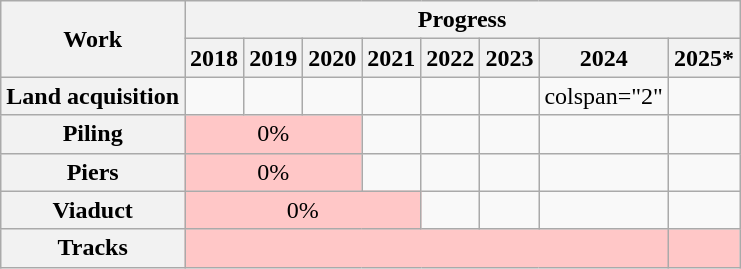<table class="wikitable sticky-header-multi">
<tr>
<th rowspan=2>Work</th>
<th colspan=8>Progress</th>
</tr>
<tr>
<th>2018</th>
<th>2019</th>
<th>2020</th>
<th>2021</th>
<th>2022</th>
<th>2023</th>
<th>2024</th>
<th>2025*</th>
</tr>
<tr>
<th>Land acquisition</th>
<td></td>
<td></td>
<td></td>
<td></td>
<td></td>
<td></td>
<td>colspan="2" </td>
</tr>
<tr>
<th>Piling</th>
<td colspan="3" style="background :#FFC7C7; text-align:center;">0%</td>
<td></td>
<td></td>
<td></td>
<td></td>
<td></td>
</tr>
<tr>
<th>Piers</th>
<td colspan="3" style="background :#FFC7C7; text-align:center;">0%</td>
<td></td>
<td></td>
<td></td>
<td></td>
<td></td>
</tr>
<tr>
<th>Viaduct</th>
<td colspan="4" style="background :#FFC7C7; text-align:center;">0%</td>
<td></td>
<td></td>
<td></td>
<td></td>
</tr>
<tr>
<th>Tracks</th>
<td colspan="7" style="background :#FFC7C7; text-align:center;"></td>
<td style="background: #FFC7C7; text-align:center;"></td>
</tr>
</table>
